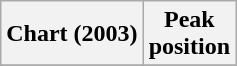<table class="wikitable sortable plainrowheaders" style="text-align:center">
<tr>
<th scope="col">Chart (2003)</th>
<th scope="col">Peak<br>position</th>
</tr>
<tr>
</tr>
</table>
